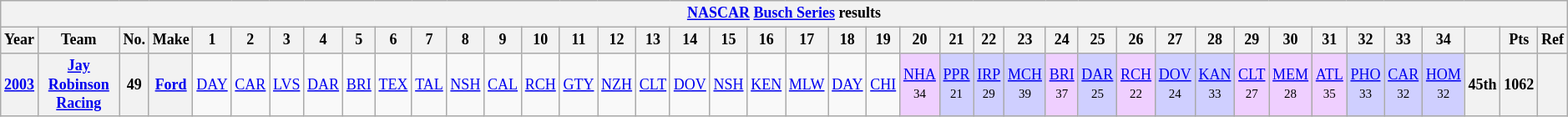<table class="wikitable" style="text-align:center; font-size:75%">
<tr>
<th colspan=42><a href='#'>NASCAR</a> <a href='#'>Busch Series</a> results</th>
</tr>
<tr>
<th>Year</th>
<th>Team</th>
<th>No.</th>
<th>Make</th>
<th>1</th>
<th>2</th>
<th>3</th>
<th>4</th>
<th>5</th>
<th>6</th>
<th>7</th>
<th>8</th>
<th>9</th>
<th>10</th>
<th>11</th>
<th>12</th>
<th>13</th>
<th>14</th>
<th>15</th>
<th>16</th>
<th>17</th>
<th>18</th>
<th>19</th>
<th>20</th>
<th>21</th>
<th>22</th>
<th>23</th>
<th>24</th>
<th>25</th>
<th>26</th>
<th>27</th>
<th>28</th>
<th>29</th>
<th>30</th>
<th>31</th>
<th>32</th>
<th>33</th>
<th>34</th>
<th></th>
<th>Pts</th>
<th>Ref</th>
</tr>
<tr>
<th><a href='#'>2003</a></th>
<th><a href='#'>Jay Robinson Racing</a></th>
<th>49</th>
<th><a href='#'>Ford</a></th>
<td><a href='#'>DAY</a></td>
<td><a href='#'>CAR</a></td>
<td><a href='#'>LVS</a></td>
<td><a href='#'>DAR</a></td>
<td><a href='#'>BRI</a></td>
<td><a href='#'>TEX</a></td>
<td><a href='#'>TAL</a></td>
<td><a href='#'>NSH</a></td>
<td><a href='#'>CAL</a></td>
<td><a href='#'>RCH</a></td>
<td><a href='#'>GTY</a></td>
<td><a href='#'>NZH</a></td>
<td><a href='#'>CLT</a></td>
<td><a href='#'>DOV</a></td>
<td><a href='#'>NSH</a></td>
<td><a href='#'>KEN</a></td>
<td><a href='#'>MLW</a></td>
<td><a href='#'>DAY</a></td>
<td><a href='#'>CHI</a></td>
<td style="background:#EFCFFF;"><a href='#'>NHA</a><br><small>34</small></td>
<td style="background:#CFCFFF;"><a href='#'>PPR</a><br><small>21</small></td>
<td style="background:#CFCFFF;"><a href='#'>IRP</a><br><small>29</small></td>
<td style="background:#CFCFFF;"><a href='#'>MCH</a><br><small>39</small></td>
<td style="background:#EFCFFF;"><a href='#'>BRI</a><br><small>37</small></td>
<td style="background:#CFCFFF;"><a href='#'>DAR</a><br><small>25</small></td>
<td style="background:#EFCFFF;"><a href='#'>RCH</a><br><small>22</small></td>
<td style="background:#CFCFFF;"><a href='#'>DOV</a><br><small>24</small></td>
<td style="background:#CFCFFF;"><a href='#'>KAN</a><br><small>33</small></td>
<td style="background:#EFCFFF;"><a href='#'>CLT</a><br><small>27</small></td>
<td style="background:#EFCFFF;"><a href='#'>MEM</a><br><small>28</small></td>
<td style="background:#EFCFFF;"><a href='#'>ATL</a><br><small>35</small></td>
<td style="background:#CFCFFF;"><a href='#'>PHO</a><br><small>33</small></td>
<td style="background:#CFCFFF;"><a href='#'>CAR</a><br><small>32</small></td>
<td style="background:#CFCFFF;"><a href='#'>HOM</a><br><small>32</small></td>
<th>45th</th>
<th>1062</th>
<th></th>
</tr>
</table>
